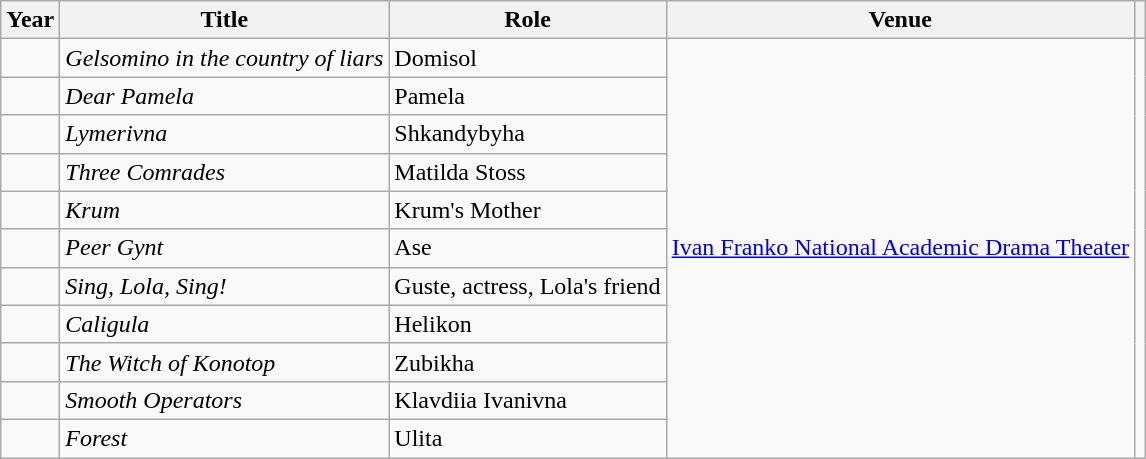<table class="wikitable sortable plainrowheaders">
<tr>
<th>Year</th>
<th>Title</th>
<th>Role</th>
<th>Venue</th>
<th></th>
</tr>
<tr>
<td></td>
<td><em>Gelsomino in the country of liars</em></td>
<td>Domisol</td>
<td rowspan="11"><a href='#'>Ivan Franko National Academic Drama Theater</a></td>
<td rowspan="11"></td>
</tr>
<tr>
<td></td>
<td><em>Dear Pamela</em></td>
<td>Pamela</td>
</tr>
<tr>
<td></td>
<td><em>Lymerivna</em></td>
<td>Shkandybyha</td>
</tr>
<tr>
<td></td>
<td><em>Three Comrades</em></td>
<td>Matilda Stoss</td>
</tr>
<tr>
<td></td>
<td><em>Krum</em></td>
<td>Krum's Mother</td>
</tr>
<tr>
<td></td>
<td><em>Peer Gynt</em></td>
<td>Ase</td>
</tr>
<tr>
<td></td>
<td><em>Sing, Lola, Sing!</em></td>
<td>Guste, actress, Lola's friend</td>
</tr>
<tr>
<td></td>
<td><em>Caligula</em></td>
<td>Helikon</td>
</tr>
<tr>
<td></td>
<td><em>The Witch of Konotop</em></td>
<td>Zubikha</td>
</tr>
<tr>
<td></td>
<td><em>Smooth Operators</em></td>
<td>Klavdiia Ivanivna</td>
</tr>
<tr>
<td></td>
<td><em>Forest</em></td>
<td>Ulita</td>
</tr>
</table>
